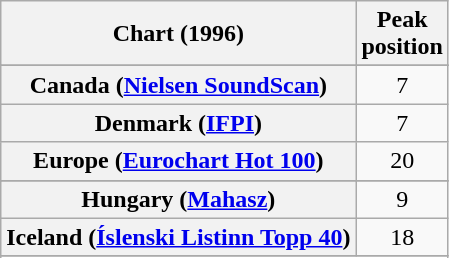<table class="wikitable sortable plainrowheaders" style="text-align:center">
<tr>
<th>Chart (1996)</th>
<th>Peak<br>position</th>
</tr>
<tr>
</tr>
<tr>
</tr>
<tr>
</tr>
<tr>
<th scope="row">Canada (<a href='#'>Nielsen SoundScan</a>)</th>
<td align="center">7</td>
</tr>
<tr>
<th scope="row">Denmark (<a href='#'>IFPI</a>)</th>
<td>7</td>
</tr>
<tr>
<th scope="row">Europe (<a href='#'>Eurochart Hot 100</a>)</th>
<td>20</td>
</tr>
<tr>
</tr>
<tr>
</tr>
<tr>
<th scope="row">Hungary (<a href='#'>Mahasz</a>)</th>
<td>9</td>
</tr>
<tr>
<th scope="row">Iceland (<a href='#'>Íslenski Listinn Topp 40</a>)</th>
<td>18</td>
</tr>
<tr>
</tr>
<tr>
</tr>
<tr>
</tr>
<tr>
</tr>
<tr>
</tr>
<tr>
</tr>
<tr>
</tr>
<tr>
</tr>
<tr>
</tr>
<tr>
</tr>
<tr>
</tr>
</table>
